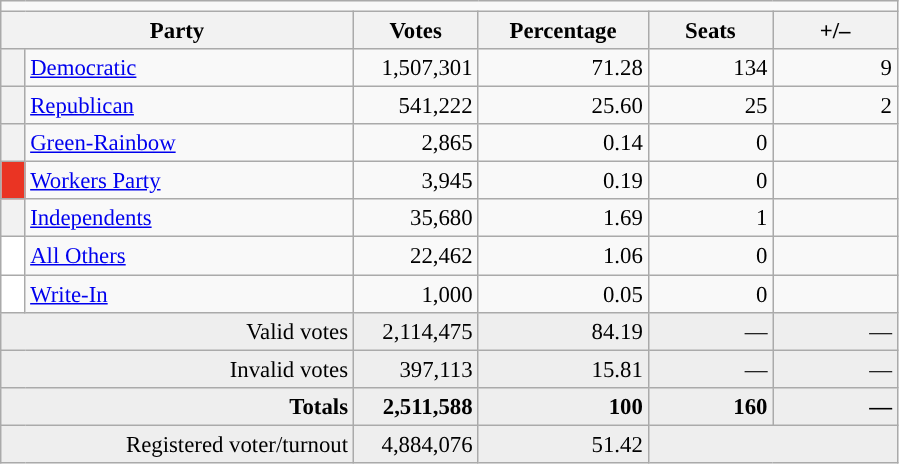<table class="wikitable" style="font-size: 95%;">
<tr>
<td colspan=10 align=center></td>
</tr>
<tr>
<th colspan=2 style="width: 15em">Party</th>
<th style="width: 5em">Votes</th>
<th style="width: 7em">Percentage</th>
<th style="width: 5em">Seats</th>
<th style="width: 5em">+/–</th>
</tr>
<tr>
<th style="background:"></th>
<td style="width: 130px"><a href='#'>Democratic</a></td>
<td align="right">1,507,301</td>
<td align="right">71.28</td>
<td align="right">134</td>
<td align="right"> 9</td>
</tr>
<tr>
<th style="background:"></th>
<td style="width: 130px"><a href='#'>Republican</a></td>
<td align="right">541,222</td>
<td align="right">25.60</td>
<td align="right">25</td>
<td align="right"> 2</td>
</tr>
<tr>
<th style="background:"></th>
<td style="width: 130px"><a href='#'>Green-Rainbow</a></td>
<td align="right">2,865</td>
<td align="right">0.14</td>
<td align="right">0</td>
<td align="right"></td>
</tr>
<tr>
<th style="background-color:#EA3423; width: 3px"></th>
<td style="width: 130px"><a href='#'>Workers Party</a></td>
<td align="right">3,945</td>
<td align="right">0.19</td>
<td align="right">0</td>
<td align="right"></td>
</tr>
<tr>
<th style="background:"></th>
<td style="width: 130px"><a href='#'>Independents</a></td>
<td align="right">35,680</td>
<td align="right">1.69</td>
<td align="right">1</td>
<td align="right"></td>
</tr>
<tr>
<th style="background-color:#FFFFFF; width: 3px"></th>
<td style="width: 130px"><a href='#'>All Others</a></td>
<td align="right">22,462</td>
<td align="right">1.06</td>
<td align="right">0</td>
<td align="right"></td>
</tr>
<tr>
<th style="background-color:#FFFFFF; width: 3px"></th>
<td style="width: 130px"><a href='#'>Write-In</a></td>
<td align="right">1,000</td>
<td align="right">0.05</td>
<td align="right">0</td>
<td align="right"></td>
</tr>
<tr bgcolor="#EEEEEE">
<td colspan="2" align="right">Valid votes</td>
<td align="right">2,114,475</td>
<td align="right">84.19</td>
<td align="right">—</td>
<td align="right">—</td>
</tr>
<tr bgcolor="#EEEEEE">
<td colspan="2" align="right">Invalid votes</td>
<td align="right">397,113</td>
<td align="right">15.81</td>
<td align="right">—</td>
<td align="right">—</td>
</tr>
<tr bgcolor="#EEEEEE">
<td colspan="2" align="right"><strong>Totals</strong></td>
<td align="right"><strong>2,511,588</strong></td>
<td align="right"><strong>100</strong></td>
<td align="right"><strong>160</strong></td>
<td align="right"><strong>—</strong></td>
</tr>
<tr bgcolor="#EEEEEE">
<td colspan="2" align="right">Registered voter/turnout</td>
<td align="right">4,884,076</td>
<td align="right">51.42</td>
<td colspan="2" align="right"></td>
</tr>
</table>
